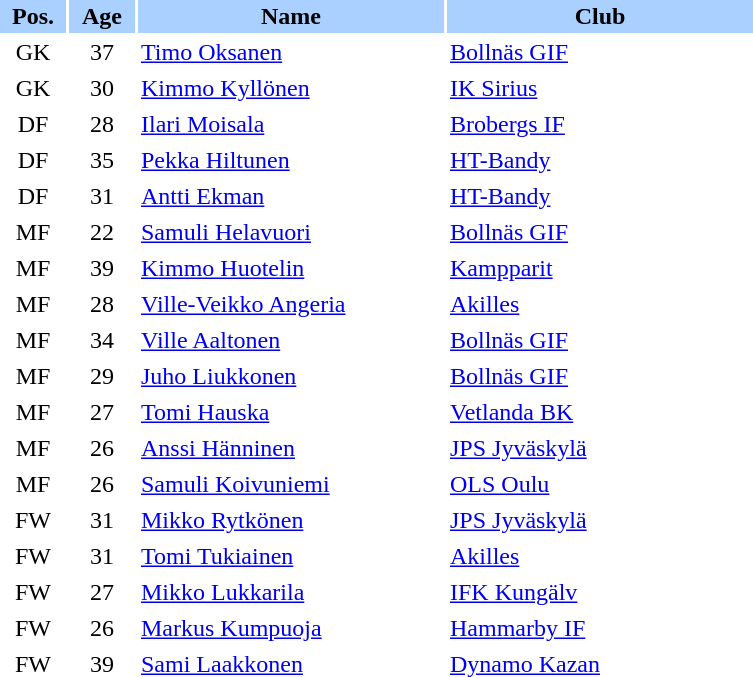<table border="0" cellspacing="2" cellpadding="2">
<tr bgcolor=AAD0FF>
<th width=40>Pos.</th>
<th width=40>Age</th>
<th width=200>Name</th>
<th width=200>Club</th>
</tr>
<tr>
<td align=center>GK</td>
<td align=center>37</td>
<td><a href='#'>Timo Oksanen</a></td>
<td> <a href='#'>Bollnäs GIF</a></td>
</tr>
<tr>
<td align=center>GK</td>
<td align=center>30</td>
<td><a href='#'>Kimmo Kyllönen</a></td>
<td> <a href='#'>IK Sirius</a></td>
</tr>
<tr>
<td align=center>DF</td>
<td align=center>28</td>
<td><a href='#'>Ilari Moisala</a></td>
<td> <a href='#'>Brobergs IF</a></td>
</tr>
<tr>
<td align=center>DF</td>
<td align=center>35</td>
<td><a href='#'>Pekka Hiltunen</a></td>
<td> <a href='#'>HT-Bandy</a></td>
</tr>
<tr>
<td align=center>DF</td>
<td align=center>31</td>
<td><a href='#'>Antti Ekman</a></td>
<td> <a href='#'>HT-Bandy</a></td>
</tr>
<tr>
<td align=center>MF</td>
<td align=center>22</td>
<td><a href='#'>Samuli Helavuori</a></td>
<td> <a href='#'>Bollnäs GIF</a></td>
</tr>
<tr>
<td align=center>MF</td>
<td align=center>39</td>
<td><a href='#'>Kimmo Huotelin</a></td>
<td> <a href='#'>Kampparit</a></td>
</tr>
<tr>
<td align=center>MF</td>
<td align=center>28</td>
<td><a href='#'>Ville-Veikko Angeria</a></td>
<td> <a href='#'>Akilles</a></td>
</tr>
<tr>
<td align=center>MF</td>
<td align=center>34</td>
<td><a href='#'>Ville Aaltonen</a></td>
<td> <a href='#'>Bollnäs GIF</a></td>
</tr>
<tr>
<td align=center>MF</td>
<td align=center>29</td>
<td><a href='#'>Juho Liukkonen</a></td>
<td> <a href='#'>Bollnäs GIF</a></td>
</tr>
<tr>
<td align=center>MF</td>
<td align=center>27</td>
<td><a href='#'>Tomi Hauska</a></td>
<td> <a href='#'>Vetlanda BK</a></td>
</tr>
<tr>
<td align=center>MF</td>
<td align=center>26</td>
<td><a href='#'>Anssi Hänninen</a></td>
<td> <a href='#'>JPS Jyväskylä</a></td>
</tr>
<tr>
<td align=center>MF</td>
<td align=center>26</td>
<td><a href='#'>Samuli Koivuniemi</a></td>
<td> <a href='#'>OLS Oulu</a></td>
</tr>
<tr>
<td align=center>FW</td>
<td align=center>31</td>
<td><a href='#'>Mikko Rytkönen</a></td>
<td> <a href='#'>JPS Jyväskylä</a></td>
</tr>
<tr>
<td align=center>FW</td>
<td align=center>31</td>
<td><a href='#'>Tomi Tukiainen</a></td>
<td> <a href='#'>Akilles</a></td>
</tr>
<tr>
<td align=center>FW</td>
<td align=center>27</td>
<td><a href='#'>Mikko Lukkarila</a></td>
<td> <a href='#'>IFK Kungälv</a></td>
</tr>
<tr>
<td align=center>FW</td>
<td align=center>26</td>
<td><a href='#'>Markus Kumpuoja</a></td>
<td> <a href='#'>Hammarby IF</a></td>
</tr>
<tr>
<td align=center>FW</td>
<td align=center>39</td>
<td><a href='#'>Sami Laakkonen</a></td>
<td> <a href='#'>Dynamo Kazan</a></td>
</tr>
</table>
